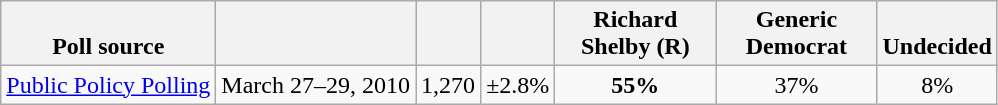<table class="wikitable" style="text-align:center">
<tr valign= bottom>
<th>Poll source</th>
<th></th>
<th></th>
<th></th>
<th style="width:100px;">Richard<br>Shelby (R)</th>
<th style="width:100px;">Generic<br>Democrat</th>
<th>Undecided</th>
</tr>
<tr>
<td><a href='#'>Public Policy Polling</a></td>
<td>March 27–29, 2010</td>
<td>1,270</td>
<td>±2.8%</td>
<td><strong>55%</strong></td>
<td>37%</td>
<td>8%</td>
</tr>
</table>
